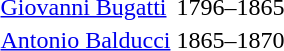<table>
<tr>
<td><a href='#'>Giovanni Bugatti</a></td>
<td>1796–1865</td>
</tr>
<tr>
<td><a href='#'>Antonio Balducci</a></td>
<td>1865–1870</td>
</tr>
</table>
